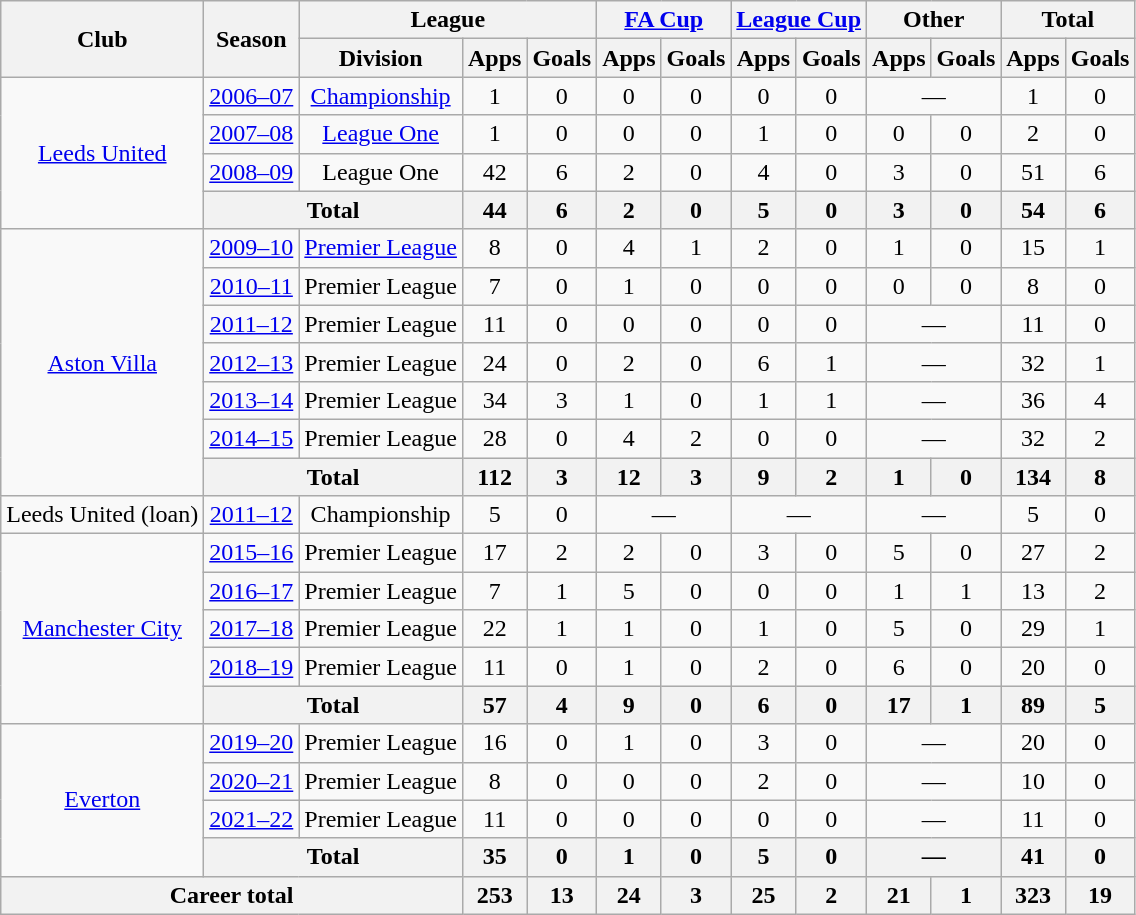<table class="wikitable" style="text-align: center;">
<tr>
<th rowspan="2">Club</th>
<th rowspan="2">Season</th>
<th colspan="3">League</th>
<th colspan="2"><a href='#'>FA Cup</a></th>
<th colspan="2"><a href='#'>League Cup</a></th>
<th colspan="2">Other</th>
<th colspan="2">Total</th>
</tr>
<tr>
<th>Division</th>
<th>Apps</th>
<th>Goals</th>
<th>Apps</th>
<th>Goals</th>
<th>Apps</th>
<th>Goals</th>
<th>Apps</th>
<th>Goals</th>
<th>Apps</th>
<th>Goals</th>
</tr>
<tr>
<td rowspan="4"><a href='#'>Leeds United</a></td>
<td><a href='#'>2006–07</a></td>
<td><a href='#'>Championship</a></td>
<td>1</td>
<td>0</td>
<td>0</td>
<td>0</td>
<td>0</td>
<td>0</td>
<td colspan="2">—</td>
<td>1</td>
<td>0</td>
</tr>
<tr>
<td><a href='#'>2007–08</a></td>
<td><a href='#'>League One</a></td>
<td>1</td>
<td>0</td>
<td>0</td>
<td>0</td>
<td>1</td>
<td>0</td>
<td>0</td>
<td>0</td>
<td>2</td>
<td>0</td>
</tr>
<tr>
<td><a href='#'>2008–09</a></td>
<td>League One</td>
<td>42</td>
<td>6</td>
<td>2</td>
<td>0</td>
<td>4</td>
<td>0</td>
<td>3</td>
<td>0</td>
<td>51</td>
<td>6</td>
</tr>
<tr>
<th colspan="2">Total</th>
<th>44</th>
<th>6</th>
<th>2</th>
<th>0</th>
<th>5</th>
<th>0</th>
<th>3</th>
<th>0</th>
<th>54</th>
<th>6</th>
</tr>
<tr>
<td rowspan="7"><a href='#'>Aston Villa</a></td>
<td><a href='#'>2009–10</a></td>
<td><a href='#'>Premier League</a></td>
<td>8</td>
<td>0</td>
<td>4</td>
<td>1</td>
<td>2</td>
<td>0</td>
<td>1</td>
<td>0</td>
<td>15</td>
<td>1</td>
</tr>
<tr>
<td><a href='#'>2010–11</a></td>
<td>Premier League</td>
<td>7</td>
<td>0</td>
<td>1</td>
<td>0</td>
<td>0</td>
<td>0</td>
<td>0</td>
<td>0</td>
<td>8</td>
<td>0</td>
</tr>
<tr>
<td><a href='#'>2011–12</a></td>
<td>Premier League</td>
<td>11</td>
<td>0</td>
<td>0</td>
<td>0</td>
<td>0</td>
<td>0</td>
<td colspan="2">—</td>
<td>11</td>
<td>0</td>
</tr>
<tr>
<td><a href='#'>2012–13</a></td>
<td>Premier League</td>
<td>24</td>
<td>0</td>
<td>2</td>
<td>0</td>
<td>6</td>
<td>1</td>
<td colspan="2">—</td>
<td>32</td>
<td>1</td>
</tr>
<tr>
<td><a href='#'>2013–14</a></td>
<td>Premier League</td>
<td>34</td>
<td>3</td>
<td>1</td>
<td>0</td>
<td>1</td>
<td>1</td>
<td colspan="2">—</td>
<td>36</td>
<td>4</td>
</tr>
<tr>
<td><a href='#'>2014–15</a></td>
<td>Premier League</td>
<td>28</td>
<td>0</td>
<td>4</td>
<td>2</td>
<td>0</td>
<td>0</td>
<td colspan="2">—</td>
<td>32</td>
<td>2</td>
</tr>
<tr>
<th colspan="2">Total</th>
<th>112</th>
<th>3</th>
<th>12</th>
<th>3</th>
<th>9</th>
<th>2</th>
<th>1</th>
<th>0</th>
<th>134</th>
<th>8</th>
</tr>
<tr>
<td>Leeds United (loan)</td>
<td><a href='#'>2011–12</a></td>
<td>Championship</td>
<td>5</td>
<td>0</td>
<td colspan="2">—</td>
<td colspan="2">—</td>
<td colspan="2">—</td>
<td>5</td>
<td>0</td>
</tr>
<tr>
<td rowspan="5"><a href='#'>Manchester City</a></td>
<td><a href='#'>2015–16</a></td>
<td>Premier League</td>
<td>17</td>
<td>2</td>
<td>2</td>
<td>0</td>
<td>3</td>
<td>0</td>
<td>5</td>
<td>0</td>
<td>27</td>
<td>2</td>
</tr>
<tr>
<td><a href='#'>2016–17</a></td>
<td>Premier League</td>
<td>7</td>
<td>1</td>
<td>5</td>
<td>0</td>
<td>0</td>
<td>0</td>
<td>1</td>
<td>1</td>
<td>13</td>
<td>2</td>
</tr>
<tr>
<td><a href='#'>2017–18</a></td>
<td>Premier League</td>
<td>22</td>
<td>1</td>
<td>1</td>
<td>0</td>
<td>1</td>
<td>0</td>
<td>5</td>
<td>0</td>
<td>29</td>
<td>1</td>
</tr>
<tr>
<td><a href='#'>2018–19</a></td>
<td>Premier League</td>
<td>11</td>
<td>0</td>
<td>1</td>
<td>0</td>
<td>2</td>
<td>0</td>
<td>6</td>
<td>0</td>
<td>20</td>
<td>0</td>
</tr>
<tr>
<th colspan="2">Total</th>
<th>57</th>
<th>4</th>
<th>9</th>
<th>0</th>
<th>6</th>
<th>0</th>
<th>17</th>
<th>1</th>
<th>89</th>
<th>5</th>
</tr>
<tr>
<td rowspan="4"><a href='#'>Everton</a></td>
<td><a href='#'>2019–20</a></td>
<td>Premier League</td>
<td>16</td>
<td>0</td>
<td>1</td>
<td>0</td>
<td>3</td>
<td>0</td>
<td colspan="2">—</td>
<td>20</td>
<td>0</td>
</tr>
<tr>
<td><a href='#'>2020–21</a></td>
<td>Premier League</td>
<td>8</td>
<td>0</td>
<td>0</td>
<td>0</td>
<td>2</td>
<td>0</td>
<td colspan="2">—</td>
<td>10</td>
<td>0</td>
</tr>
<tr>
<td><a href='#'>2021–22</a></td>
<td>Premier League</td>
<td>11</td>
<td>0</td>
<td>0</td>
<td>0</td>
<td>0</td>
<td>0</td>
<td colspan="2">—</td>
<td>11</td>
<td>0</td>
</tr>
<tr>
<th colspan="2">Total</th>
<th>35</th>
<th>0</th>
<th>1</th>
<th>0</th>
<th>5</th>
<th>0</th>
<th colspan="2">—</th>
<th>41</th>
<th>0</th>
</tr>
<tr>
<th colspan="3">Career total</th>
<th>253</th>
<th>13</th>
<th>24</th>
<th>3</th>
<th>25</th>
<th>2</th>
<th>21</th>
<th>1</th>
<th>323</th>
<th>19</th>
</tr>
</table>
